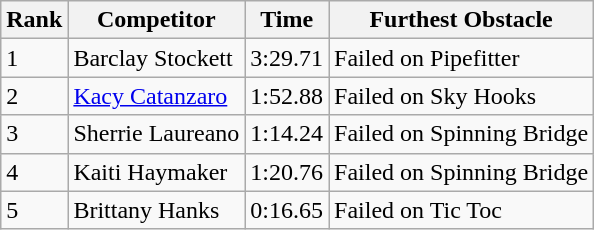<table class="wikitable sortable mw-collapsible">
<tr>
<th>Rank</th>
<th>Competitor</th>
<th>Time</th>
<th>Furthest Obstacle</th>
</tr>
<tr>
<td>1</td>
<td>Barclay Stockett</td>
<td>3:29.71</td>
<td>Failed on Pipefitter</td>
</tr>
<tr>
<td>2</td>
<td><a href='#'>Kacy Catanzaro</a></td>
<td>1:52.88</td>
<td>Failed on Sky Hooks</td>
</tr>
<tr>
<td>3</td>
<td>Sherrie Laureano</td>
<td>1:14.24</td>
<td>Failed on Spinning Bridge</td>
</tr>
<tr>
<td>4</td>
<td>Kaiti Haymaker</td>
<td>1:20.76</td>
<td>Failed on Spinning Bridge</td>
</tr>
<tr>
<td>5</td>
<td>Brittany Hanks</td>
<td>0:16.65</td>
<td>Failed on Tic Toc</td>
</tr>
</table>
